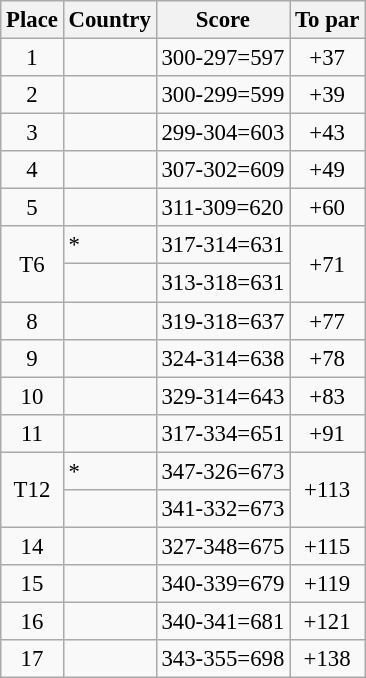<table class="wikitable" style="font-size:95%;">
<tr>
<th>Place</th>
<th>Country</th>
<th>Score</th>
<th>To par</th>
</tr>
<tr>
<td align=center>1</td>
<td></td>
<td>300-297=597</td>
<td align=center>+37</td>
</tr>
<tr>
<td align=center>2</td>
<td></td>
<td>300-299=599</td>
<td align=center>+39</td>
</tr>
<tr>
<td align=center>3</td>
<td></td>
<td>299-304=603</td>
<td align=center>+43</td>
</tr>
<tr>
<td align=center>4</td>
<td></td>
<td>307-302=609</td>
<td align=center>+49</td>
</tr>
<tr>
<td align=center>5</td>
<td></td>
<td>311-309=620</td>
<td align=center>+60</td>
</tr>
<tr>
<td rowspan=2 align=center>T6</td>
<td>*</td>
<td>317-314=631</td>
<td rowspan=2 align=center>+71</td>
</tr>
<tr>
<td></td>
<td>313-318=631</td>
</tr>
<tr>
<td align=center>8</td>
<td></td>
<td>319-318=637</td>
<td align=center>+77</td>
</tr>
<tr>
<td align=center>9</td>
<td></td>
<td>324-314=638</td>
<td align=center>+78</td>
</tr>
<tr>
<td align=center>10</td>
<td></td>
<td>329-314=643</td>
<td align=center>+83</td>
</tr>
<tr>
<td align=center>11</td>
<td></td>
<td>317-334=651</td>
<td align=center>+91</td>
</tr>
<tr>
<td rowspan=2 align=center>T12</td>
<td>*</td>
<td>347-326=673</td>
<td rowspan=2 align=center>+113</td>
</tr>
<tr>
<td></td>
<td>341-332=673</td>
</tr>
<tr>
<td align=center>14</td>
<td></td>
<td>327-348=675</td>
<td align=center>+115</td>
</tr>
<tr>
<td align=center>15</td>
<td></td>
<td>340-339=679</td>
<td align=center>+119</td>
</tr>
<tr>
<td align=center>16</td>
<td></td>
<td>340-341=681</td>
<td align=center>+121</td>
</tr>
<tr>
<td align=center>17</td>
<td></td>
<td>343-355=698</td>
<td align=center>+138</td>
</tr>
</table>
